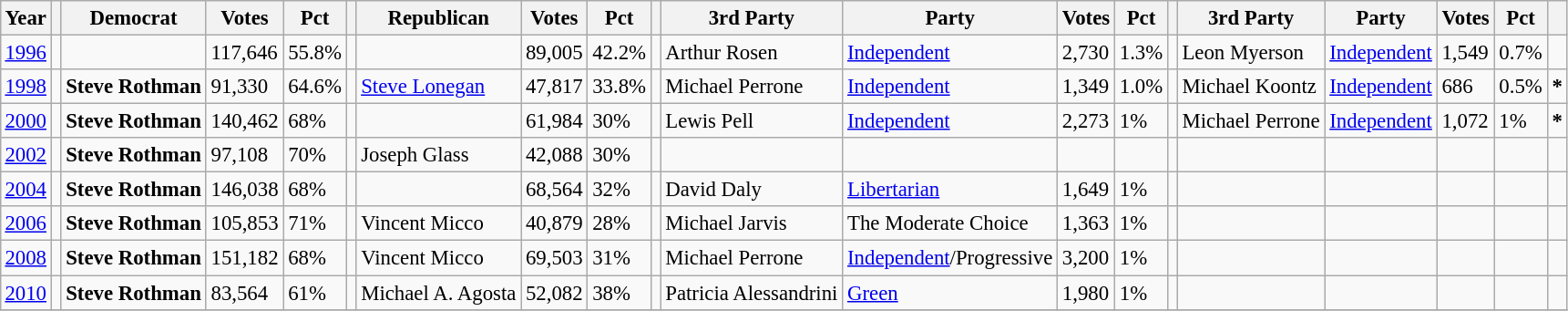<table class="wikitable" style="margin:0.5em ; font-size:95%">
<tr>
<th>Year</th>
<th></th>
<th>Democrat</th>
<th>Votes</th>
<th>Pct</th>
<th></th>
<th>Republican</th>
<th>Votes</th>
<th>Pct</th>
<th></th>
<th>3rd Party</th>
<th>Party</th>
<th>Votes</th>
<th>Pct</th>
<th></th>
<th>3rd Party</th>
<th>Party</th>
<th>Votes</th>
<th>Pct</th>
<th></th>
</tr>
<tr>
<td><a href='#'>1996</a></td>
<td></td>
<td></td>
<td>117,646</td>
<td>55.8%</td>
<td></td>
<td></td>
<td>89,005</td>
<td>42.2%</td>
<td></td>
<td>Arthur Rosen</td>
<td><a href='#'>Independent</a></td>
<td>2,730</td>
<td>1.3%</td>
<td></td>
<td>Leon Myerson</td>
<td><a href='#'>Independent</a></td>
<td>1,549</td>
<td>0.7%</td>
<td></td>
</tr>
<tr>
<td><a href='#'>1998</a></td>
<td></td>
<td><strong>Steve Rothman</strong></td>
<td>91,330</td>
<td>64.6%</td>
<td></td>
<td><a href='#'>Steve Lonegan</a></td>
<td>47,817</td>
<td>33.8%</td>
<td></td>
<td>Michael Perrone</td>
<td><a href='#'>Independent</a></td>
<td>1,349</td>
<td>1.0%</td>
<td></td>
<td>Michael Koontz</td>
<td><a href='#'>Independent</a></td>
<td>686</td>
<td>0.5%</td>
<td><strong>*</strong></td>
</tr>
<tr>
<td><a href='#'>2000</a></td>
<td></td>
<td><strong>Steve Rothman</strong></td>
<td>140,462</td>
<td>68%</td>
<td></td>
<td></td>
<td>61,984</td>
<td>30%</td>
<td></td>
<td>Lewis Pell</td>
<td><a href='#'>Independent</a></td>
<td>2,273</td>
<td>1%</td>
<td></td>
<td>Michael Perrone</td>
<td><a href='#'>Independent</a></td>
<td>1,072</td>
<td>1%</td>
<td><strong>*</strong></td>
</tr>
<tr>
<td><a href='#'>2002</a></td>
<td></td>
<td><strong>Steve Rothman</strong></td>
<td>97,108</td>
<td>70%</td>
<td></td>
<td>Joseph Glass</td>
<td>42,088</td>
<td>30%</td>
<td></td>
<td></td>
<td></td>
<td></td>
<td></td>
<td></td>
<td></td>
<td></td>
<td></td>
<td></td>
<td></td>
</tr>
<tr>
<td><a href='#'>2004</a></td>
<td></td>
<td><strong>Steve Rothman</strong></td>
<td>146,038</td>
<td>68%</td>
<td></td>
<td></td>
<td>68,564</td>
<td>32%</td>
<td></td>
<td>David Daly</td>
<td><a href='#'>Libertarian</a></td>
<td>1,649</td>
<td>1%</td>
<td></td>
<td></td>
<td></td>
<td></td>
<td></td>
<td></td>
</tr>
<tr>
<td><a href='#'>2006</a></td>
<td></td>
<td><strong>Steve Rothman</strong></td>
<td>105,853</td>
<td>71%</td>
<td></td>
<td>Vincent Micco</td>
<td>40,879</td>
<td>28%</td>
<td></td>
<td>Michael Jarvis</td>
<td>The Moderate Choice</td>
<td>1,363</td>
<td>1%</td>
<td></td>
<td></td>
<td></td>
<td></td>
<td></td>
<td></td>
</tr>
<tr>
<td><a href='#'>2008</a></td>
<td></td>
<td><strong>Steve Rothman</strong></td>
<td>151,182</td>
<td>68%</td>
<td></td>
<td>Vincent Micco</td>
<td>69,503</td>
<td>31%</td>
<td></td>
<td>Michael Perrone</td>
<td><a href='#'>Independent</a>/Progressive</td>
<td>3,200</td>
<td>1%</td>
<td></td>
<td></td>
<td></td>
<td></td>
<td></td>
<td></td>
</tr>
<tr>
<td><a href='#'>2010</a></td>
<td></td>
<td><strong>Steve Rothman</strong></td>
<td>83,564</td>
<td>61%</td>
<td></td>
<td>Michael A. Agosta</td>
<td>52,082</td>
<td>38%</td>
<td></td>
<td>Patricia Alessandrini</td>
<td><a href='#'>Green</a></td>
<td>1,980</td>
<td>1%</td>
<td></td>
<td></td>
<td></td>
<td></td>
<td></td>
<td></td>
</tr>
<tr>
</tr>
</table>
